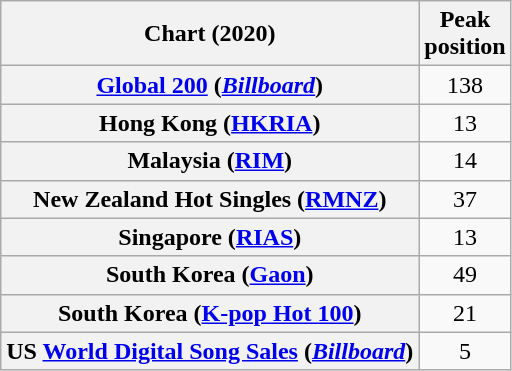<table class="wikitable sortable plainrowheaders" style="text-align:center">
<tr>
<th scope="col">Chart (2020)</th>
<th scope="col">Peak<br>position</th>
</tr>
<tr>
<th scope="row"><a href='#'>Global 200</a> (<em><a href='#'>Billboard</a></em>)</th>
<td>138</td>
</tr>
<tr>
<th scope="row">Hong Kong (<a href='#'>HKRIA</a>)</th>
<td>13</td>
</tr>
<tr>
<th scope="row">Malaysia (<a href='#'>RIM</a>)</th>
<td>14</td>
</tr>
<tr>
<th scope="row">New Zealand Hot Singles (<a href='#'>RMNZ</a>)</th>
<td>37</td>
</tr>
<tr>
<th scope="row">Singapore (<a href='#'>RIAS</a>)</th>
<td>13</td>
</tr>
<tr>
<th scope="row">South Korea (<a href='#'>Gaon</a>)</th>
<td>49</td>
</tr>
<tr>
<th scope="row">South Korea (<a href='#'>K-pop Hot 100</a>)</th>
<td>21</td>
</tr>
<tr>
<th scope="row">US <a href='#'>World Digital Song Sales</a> (<em><a href='#'>Billboard</a></em>)</th>
<td>5</td>
</tr>
</table>
